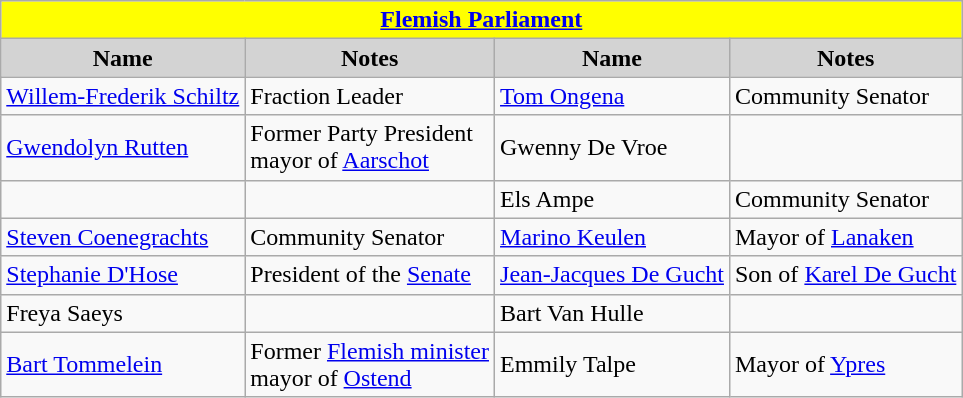<table class="wikitable">
<tr>
<th style="background:Yellow;" colspan="6"><a href='#'>Flemish Parliament</a></th>
</tr>
<tr>
<th style="background:LightGrey;">Name</th>
<th style="background:LightGrey;">Notes</th>
<th style="background:LightGrey;">Name</th>
<th style="background:LightGrey;">Notes</th>
</tr>
<tr>
<td> <a href='#'>Willem-Frederik Schiltz</a></td>
<td>Fraction Leader</td>
<td> <a href='#'>Tom Ongena</a></td>
<td>Community Senator</td>
</tr>
<tr>
<td> <a href='#'>Gwendolyn Rutten</a></td>
<td>Former Party President<br>mayor of <a href='#'>Aarschot</a></td>
<td> Gwenny De Vroe</td>
<td></td>
</tr>
<tr>
<td> </td>
<td></td>
<td> Els Ampe</td>
<td>Community Senator</td>
</tr>
<tr>
<td> <a href='#'>Steven Coenegrachts</a></td>
<td>Community Senator</td>
<td> <a href='#'>Marino Keulen</a></td>
<td>Mayor of <a href='#'>Lanaken</a></td>
</tr>
<tr>
<td> <a href='#'>Stephanie D'Hose</a></td>
<td>President of the <a href='#'>Senate</a></td>
<td> <a href='#'>Jean-Jacques De Gucht</a></td>
<td>Son of <a href='#'>Karel De Gucht</a></td>
</tr>
<tr>
<td> Freya Saeys</td>
<td></td>
<td> Bart Van Hulle</td>
<td></td>
</tr>
<tr>
<td> <a href='#'>Bart Tommelein</a></td>
<td>Former <a href='#'>Flemish minister</a><br>mayor of <a href='#'>Ostend</a></td>
<td> Emmily Talpe</td>
<td>Mayor of <a href='#'>Ypres</a></td>
</tr>
</table>
